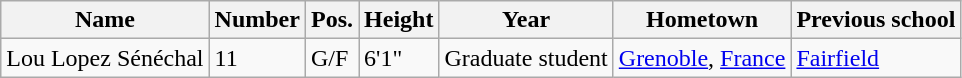<table class="wikitable" border="1">
<tr>
<th>Name</th>
<th>Number</th>
<th>Pos.</th>
<th>Height</th>
<th>Year</th>
<th>Hometown</th>
<th>Previous school</th>
</tr>
<tr>
<td>Lou Lopez Sénéchal</td>
<td>11</td>
<td>G/F</td>
<td>6'1"</td>
<td>Graduate student</td>
<td><a href='#'>Grenoble</a>, <a href='#'>France</a></td>
<td><a href='#'>Fairfield</a></td>
</tr>
</table>
